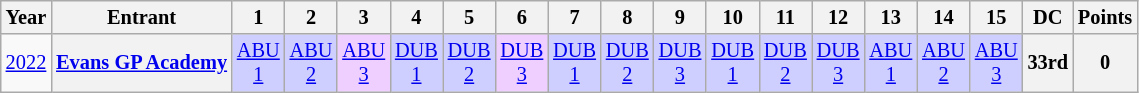<table class="wikitable" style="text-align:center; font-size:85%">
<tr>
<th>Year</th>
<th>Entrant</th>
<th>1</th>
<th>2</th>
<th>3</th>
<th>4</th>
<th>5</th>
<th>6</th>
<th>7</th>
<th>8</th>
<th>9</th>
<th>10</th>
<th>11</th>
<th>12</th>
<th>13</th>
<th>14</th>
<th>15</th>
<th>DC</th>
<th>Points</th>
</tr>
<tr>
<td><a href='#'>2022</a></td>
<th nowrap><a href='#'>Evans GP Academy</a></th>
<td style="background:#CFCFFF;"><a href='#'>ABU<br>1</a><br></td>
<td style="background:#CFCFFF;"><a href='#'>ABU<br>2</a><br></td>
<td style="background:#EFCFFF;"><a href='#'>ABU<br>3</a><br></td>
<td style="background:#CFCFFF;"><a href='#'>DUB<br>1</a><br></td>
<td style="background:#CFCFFF;"><a href='#'>DUB<br>2</a><br></td>
<td style="background:#EFCFFF;"><a href='#'>DUB<br>3</a><br></td>
<td style="background:#CFCFFF;"><a href='#'>DUB<br>1</a><br></td>
<td style="background:#CFCFFF;"><a href='#'>DUB<br>2</a><br></td>
<td style="background:#CFCFFF;"><a href='#'>DUB<br>3</a><br></td>
<td style="background:#CFCFFF;"><a href='#'>DUB<br>1</a><br></td>
<td style="background:#CFCFFF;"><a href='#'>DUB<br>2</a><br></td>
<td style="background:#CFCFFF;"><a href='#'>DUB<br>3</a><br></td>
<td style="background:#CFCFFF;"><a href='#'>ABU<br>1</a><br></td>
<td style="background:#CFCFFF;"><a href='#'>ABU<br>2</a><br></td>
<td style="background:#CFCFFF;"><a href='#'>ABU<br>3</a><br></td>
<th>33rd</th>
<th>0</th>
</tr>
</table>
